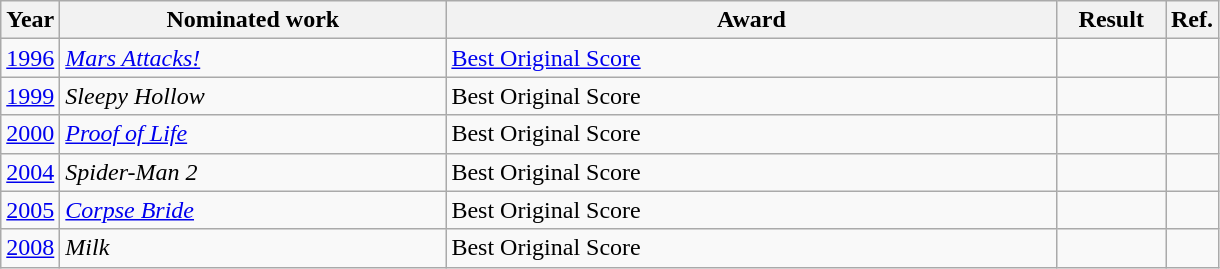<table class="wikitable">
<tr>
<th>Year</th>
<th width="250">Nominated work</th>
<th width="400">Award</th>
<th width="65">Result</th>
<th>Ref.</th>
</tr>
<tr>
<td align="center"><a href='#'>1996</a></td>
<td><em><a href='#'>Mars Attacks!</a></em></td>
<td><a href='#'>Best Original Score</a></td>
<td></td>
<td></td>
</tr>
<tr>
<td align="center"><a href='#'>1999</a></td>
<td><em>Sleepy Hollow</em></td>
<td>Best Original Score</td>
<td></td>
<td align="center"></td>
</tr>
<tr>
<td align="center"><a href='#'>2000</a></td>
<td><em><a href='#'>Proof of Life</a></em></td>
<td>Best Original Score</td>
<td></td>
<td align="center"></td>
</tr>
<tr>
<td align="center"><a href='#'>2004</a></td>
<td><em>Spider-Man 2</em></td>
<td>Best Original Score</td>
<td></td>
<td align="center"></td>
</tr>
<tr>
<td align="center"><a href='#'>2005</a></td>
<td><em><a href='#'>Corpse Bride</a></em></td>
<td>Best Original Score</td>
<td></td>
<td align="center"></td>
</tr>
<tr>
<td align="center"><a href='#'>2008</a></td>
<td><em>Milk</em></td>
<td>Best Original Score</td>
<td></td>
<td align="center"></td>
</tr>
</table>
